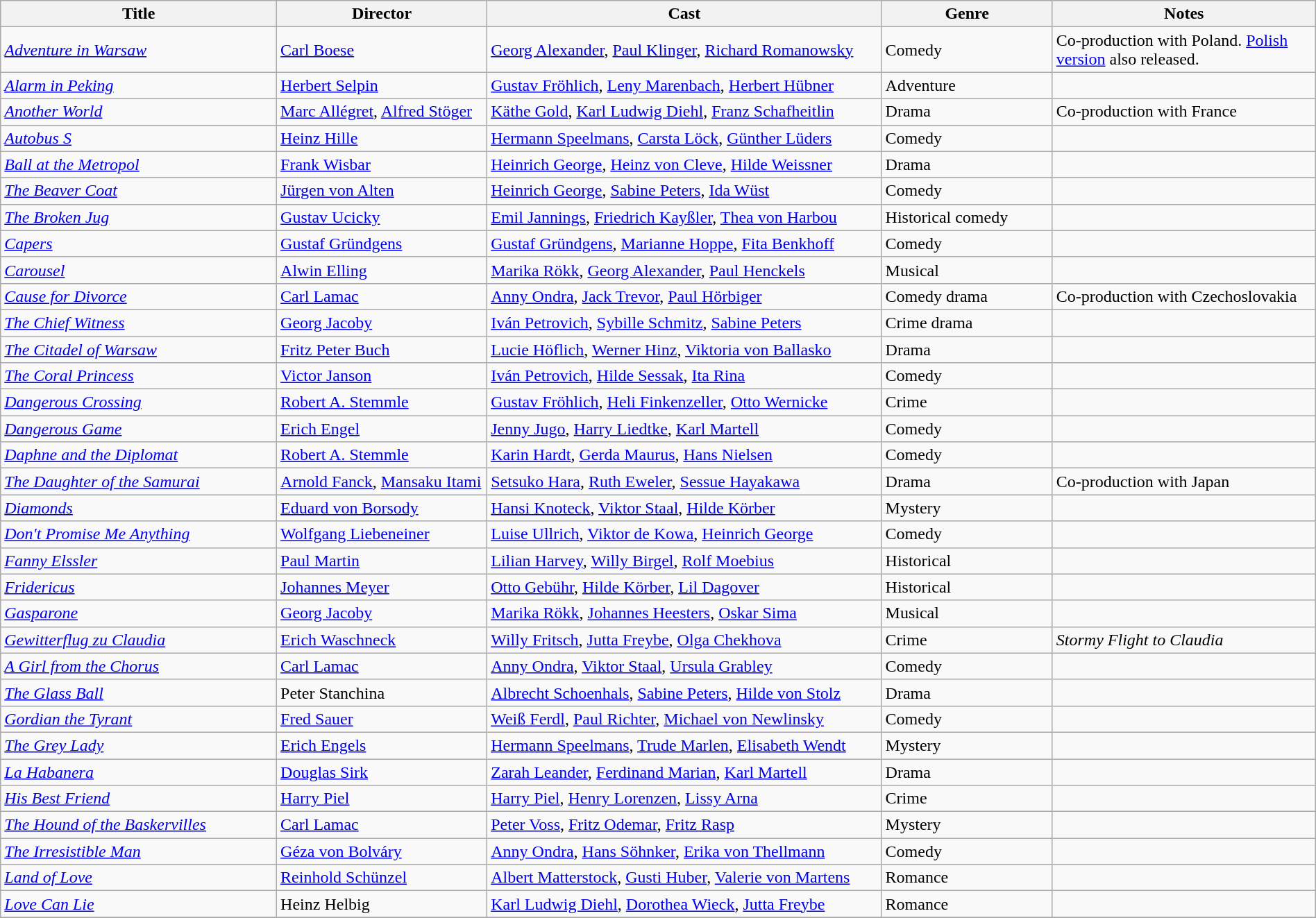<table class="wikitable" style="width:100%;">
<tr>
<th style="width:21%;">Title</th>
<th style="width:16%;">Director</th>
<th style="width:30%;">Cast</th>
<th style="width:13%;">Genre</th>
<th style="width:20%;">Notes</th>
</tr>
<tr>
<td><em><a href='#'>Adventure in Warsaw</a></em></td>
<td><a href='#'>Carl Boese</a></td>
<td><a href='#'>Georg Alexander</a>, <a href='#'>Paul Klinger</a>, <a href='#'>Richard Romanowsky</a></td>
<td>Comedy</td>
<td>Co-production with Poland. <a href='#'>Polish version</a> also released.</td>
</tr>
<tr>
<td><em><a href='#'>Alarm in Peking</a></em></td>
<td><a href='#'>Herbert Selpin</a></td>
<td><a href='#'>Gustav Fröhlich</a>, <a href='#'>Leny Marenbach</a>, <a href='#'>Herbert Hübner</a></td>
<td>Adventure</td>
<td></td>
</tr>
<tr>
<td><em><a href='#'>Another World</a></em></td>
<td><a href='#'>Marc Allégret</a>, <a href='#'>Alfred Stöger</a></td>
<td><a href='#'>Käthe Gold</a>, <a href='#'>Karl Ludwig Diehl</a>, <a href='#'>Franz Schafheitlin</a></td>
<td>Drama</td>
<td>Co-production with France</td>
</tr>
<tr>
<td><em><a href='#'>Autobus S</a></em></td>
<td><a href='#'>Heinz Hille</a></td>
<td><a href='#'>Hermann Speelmans</a>, <a href='#'>Carsta Löck</a>, <a href='#'>Günther Lüders</a></td>
<td>Comedy</td>
<td></td>
</tr>
<tr>
<td><em><a href='#'>Ball at the Metropol</a></em></td>
<td><a href='#'>Frank Wisbar</a></td>
<td><a href='#'>Heinrich George</a>, <a href='#'>Heinz von Cleve</a>, <a href='#'>Hilde Weissner</a></td>
<td>Drama</td>
<td></td>
</tr>
<tr>
<td><em><a href='#'>The Beaver Coat</a></em></td>
<td><a href='#'>Jürgen von Alten</a></td>
<td><a href='#'>Heinrich George</a>, <a href='#'>Sabine Peters</a>, <a href='#'>Ida Wüst</a></td>
<td>Comedy</td>
<td></td>
</tr>
<tr>
<td><em><a href='#'>The Broken Jug</a></em></td>
<td><a href='#'>Gustav Ucicky</a></td>
<td><a href='#'>Emil Jannings</a>, <a href='#'>Friedrich Kayßler</a>, <a href='#'>Thea von Harbou</a></td>
<td>Historical comedy</td>
<td></td>
</tr>
<tr>
<td><em><a href='#'>Capers</a></em></td>
<td><a href='#'>Gustaf Gründgens</a></td>
<td><a href='#'>Gustaf Gründgens</a>, <a href='#'>Marianne Hoppe</a>, <a href='#'>Fita Benkhoff</a></td>
<td>Comedy</td>
<td></td>
</tr>
<tr>
<td><em><a href='#'>Carousel</a></em></td>
<td><a href='#'>Alwin Elling</a></td>
<td><a href='#'>Marika Rökk</a>, <a href='#'>Georg Alexander</a>, <a href='#'>Paul Henckels</a></td>
<td>Musical</td>
<td></td>
</tr>
<tr>
<td><em><a href='#'>Cause for Divorce</a></em></td>
<td><a href='#'>Carl Lamac</a></td>
<td><a href='#'>Anny Ondra</a>, <a href='#'>Jack Trevor</a>, <a href='#'>Paul Hörbiger</a></td>
<td>Comedy drama</td>
<td>Co-production with Czechoslovakia</td>
</tr>
<tr>
<td><em><a href='#'>The Chief Witness</a></em></td>
<td><a href='#'>Georg Jacoby</a></td>
<td><a href='#'>Iván Petrovich</a>, <a href='#'>Sybille Schmitz</a>, <a href='#'>Sabine Peters</a></td>
<td>Crime drama</td>
<td></td>
</tr>
<tr>
<td><em><a href='#'>The Citadel of Warsaw</a></em></td>
<td><a href='#'>Fritz Peter Buch</a></td>
<td><a href='#'>Lucie Höflich</a>, <a href='#'>Werner Hinz</a>, <a href='#'>Viktoria von Ballasko</a></td>
<td>Drama</td>
<td></td>
</tr>
<tr>
<td><em><a href='#'>The Coral Princess</a></em></td>
<td><a href='#'>Victor Janson</a></td>
<td><a href='#'>Iván Petrovich</a>, <a href='#'>Hilde Sessak</a>, <a href='#'>Ita Rina</a></td>
<td>Comedy</td>
<td></td>
</tr>
<tr>
<td><em><a href='#'>Dangerous Crossing</a></em></td>
<td><a href='#'>Robert A. Stemmle</a></td>
<td><a href='#'>Gustav Fröhlich</a>, <a href='#'>Heli Finkenzeller</a>, <a href='#'>Otto Wernicke</a></td>
<td>Crime</td>
<td></td>
</tr>
<tr>
<td><em><a href='#'>Dangerous Game</a></em></td>
<td><a href='#'>Erich Engel</a></td>
<td><a href='#'>Jenny Jugo</a>, <a href='#'>Harry Liedtke</a>, <a href='#'>Karl Martell</a></td>
<td>Comedy</td>
<td></td>
</tr>
<tr>
<td><em><a href='#'>Daphne and the Diplomat</a></em></td>
<td><a href='#'>Robert A. Stemmle</a></td>
<td><a href='#'>Karin Hardt</a>, <a href='#'>Gerda Maurus</a>, <a href='#'>Hans Nielsen</a></td>
<td>Comedy</td>
<td></td>
</tr>
<tr>
<td><em><a href='#'>The Daughter of the Samurai</a></em></td>
<td><a href='#'>Arnold Fanck</a>, <a href='#'>Mansaku Itami</a></td>
<td><a href='#'>Setsuko Hara</a>, <a href='#'>Ruth Eweler</a>, <a href='#'>Sessue Hayakawa</a></td>
<td>Drama</td>
<td>Co-production with Japan</td>
</tr>
<tr>
<td><em><a href='#'>Diamonds</a></em></td>
<td><a href='#'>Eduard von Borsody</a></td>
<td><a href='#'>Hansi Knoteck</a>, <a href='#'>Viktor Staal</a>, <a href='#'>Hilde Körber</a></td>
<td>Mystery</td>
<td></td>
</tr>
<tr>
<td><em><a href='#'>Don't Promise Me Anything</a></em></td>
<td><a href='#'>Wolfgang Liebeneiner</a></td>
<td><a href='#'>Luise Ullrich</a>, <a href='#'>Viktor de Kowa</a>, <a href='#'>Heinrich George</a></td>
<td>Comedy</td>
<td></td>
</tr>
<tr>
<td><em><a href='#'>Fanny Elssler</a></em></td>
<td><a href='#'>Paul Martin</a></td>
<td><a href='#'>Lilian Harvey</a>, <a href='#'>Willy Birgel</a>, <a href='#'>Rolf Moebius</a></td>
<td>Historical</td>
<td></td>
</tr>
<tr>
<td><em><a href='#'>Fridericus</a></em></td>
<td><a href='#'>Johannes Meyer</a></td>
<td><a href='#'>Otto Gebühr</a>, <a href='#'>Hilde Körber</a>, <a href='#'>Lil Dagover</a></td>
<td>Historical</td>
<td></td>
</tr>
<tr>
<td><em><a href='#'>Gasparone</a></em></td>
<td><a href='#'>Georg Jacoby</a></td>
<td><a href='#'>Marika Rökk</a>, <a href='#'>Johannes Heesters</a>, <a href='#'>Oskar Sima</a></td>
<td>Musical</td>
<td></td>
</tr>
<tr>
<td><em><a href='#'>Gewitterflug zu Claudia</a></em></td>
<td><a href='#'>Erich Waschneck</a></td>
<td><a href='#'>Willy Fritsch</a>, <a href='#'>Jutta Freybe</a>, <a href='#'>Olga Chekhova</a></td>
<td>Crime</td>
<td><em>Stormy Flight to Claudia</em></td>
</tr>
<tr>
<td><em><a href='#'>A Girl from the Chorus</a></em></td>
<td><a href='#'>Carl Lamac</a></td>
<td><a href='#'>Anny Ondra</a>, <a href='#'>Viktor Staal</a>, <a href='#'>Ursula Grabley</a></td>
<td>Comedy</td>
<td></td>
</tr>
<tr>
<td><em><a href='#'>The Glass Ball</a></em></td>
<td>Peter Stanchina</td>
<td><a href='#'>Albrecht Schoenhals</a>, <a href='#'>Sabine Peters</a>, <a href='#'>Hilde von Stolz</a></td>
<td>Drama</td>
<td></td>
</tr>
<tr>
<td><em><a href='#'>Gordian the Tyrant</a></em></td>
<td><a href='#'>Fred Sauer</a></td>
<td><a href='#'>Weiß Ferdl</a>, <a href='#'>Paul Richter</a>, <a href='#'>Michael von Newlinsky</a></td>
<td>Comedy</td>
<td></td>
</tr>
<tr>
<td><em><a href='#'>The Grey Lady</a></em></td>
<td><a href='#'>Erich Engels</a></td>
<td><a href='#'>Hermann Speelmans</a>, <a href='#'>Trude Marlen</a>, <a href='#'>Elisabeth Wendt</a></td>
<td>Mystery</td>
<td></td>
</tr>
<tr>
<td><em><a href='#'>La Habanera</a></em></td>
<td><a href='#'>Douglas Sirk</a></td>
<td><a href='#'>Zarah Leander</a>, <a href='#'>Ferdinand Marian</a>, <a href='#'>Karl Martell</a></td>
<td>Drama</td>
<td></td>
</tr>
<tr>
<td><em><a href='#'>His Best Friend</a></em></td>
<td><a href='#'>Harry Piel</a></td>
<td><a href='#'>Harry Piel</a>, <a href='#'>Henry Lorenzen</a>, <a href='#'>Lissy Arna</a></td>
<td>Crime</td>
<td></td>
</tr>
<tr>
<td><em><a href='#'>The Hound of the Baskervilles</a></em></td>
<td><a href='#'>Carl Lamac</a></td>
<td><a href='#'>Peter Voss</a>, <a href='#'>Fritz Odemar</a>, <a href='#'>Fritz Rasp</a></td>
<td>Mystery</td>
<td></td>
</tr>
<tr>
<td><em><a href='#'>The Irresistible Man</a></em></td>
<td><a href='#'>Géza von Bolváry</a></td>
<td><a href='#'>Anny Ondra</a>, <a href='#'>Hans Söhnker</a>, <a href='#'>Erika von Thellmann</a></td>
<td>Comedy</td>
<td></td>
</tr>
<tr>
<td><em><a href='#'>Land of Love</a></em></td>
<td><a href='#'>Reinhold Schünzel</a></td>
<td><a href='#'>Albert Matterstock</a>, <a href='#'>Gusti Huber</a>, <a href='#'>Valerie von Martens</a></td>
<td>Romance</td>
<td></td>
</tr>
<tr>
<td><em><a href='#'>Love Can Lie</a></em></td>
<td>Heinz Helbig</td>
<td><a href='#'>Karl Ludwig Diehl</a>, <a href='#'>Dorothea Wieck</a>, <a href='#'>Jutta Freybe</a></td>
<td>Romance</td>
<td></td>
</tr>
<tr>
</tr>
</table>
